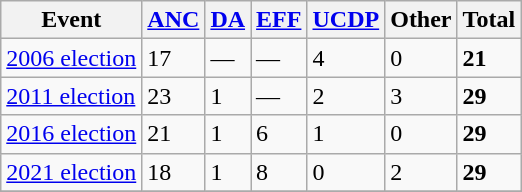<table class="wikitable">
<tr>
<th>Event</th>
<th><a href='#'>ANC</a></th>
<th><a href='#'>DA</a></th>
<th><a href='#'>EFF</a></th>
<th><a href='#'>UCDP</a></th>
<th>Other</th>
<th>Total</th>
</tr>
<tr>
<td><a href='#'>2006 election</a></td>
<td>17</td>
<td>—</td>
<td>—</td>
<td>4</td>
<td>0</td>
<td><strong>21</strong></td>
</tr>
<tr>
<td><a href='#'>2011 election</a></td>
<td>23</td>
<td>1</td>
<td>—</td>
<td>2</td>
<td>3</td>
<td><strong>29</strong></td>
</tr>
<tr>
<td><a href='#'>2016 election</a></td>
<td>21</td>
<td>1</td>
<td>6</td>
<td>1</td>
<td>0</td>
<td><strong>29</strong></td>
</tr>
<tr>
<td><a href='#'>2021 election</a></td>
<td>18</td>
<td>1</td>
<td>8</td>
<td>0</td>
<td>2</td>
<td><strong>29</strong></td>
</tr>
<tr>
</tr>
</table>
